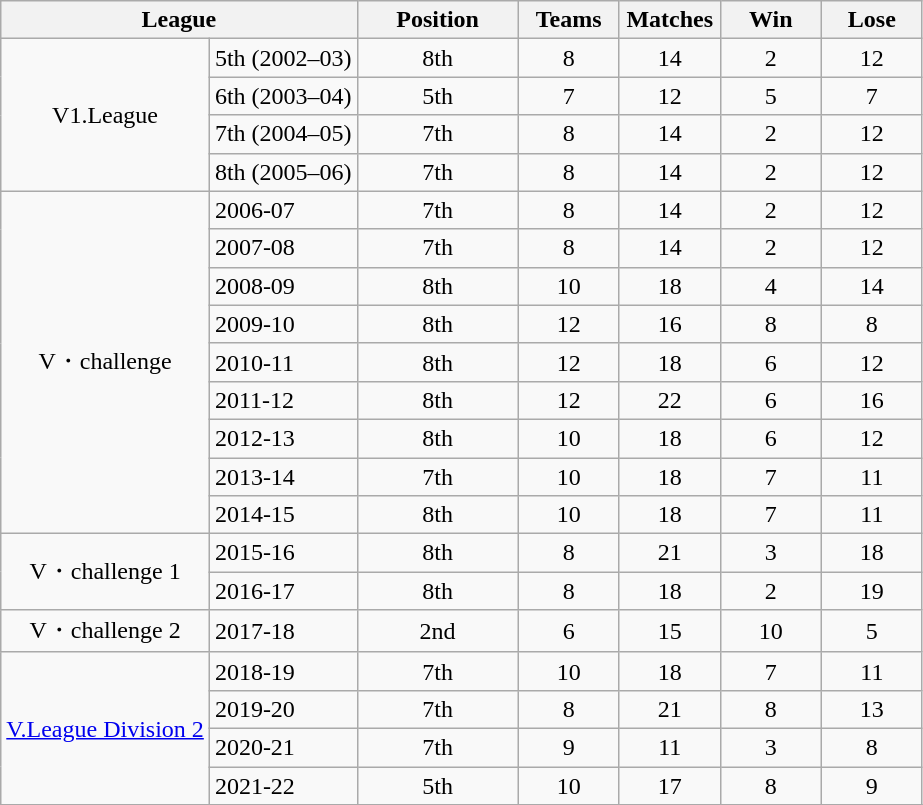<table class="wikitable" border="1">
<tr>
<th width=200 colspan=2>League</th>
<th width=100>Position</th>
<th width=60 align=center>Teams</th>
<th width=60>Matches</th>
<th width=60>Win</th>
<th width=60>Lose</th>
</tr>
<tr>
<td align=center rowspan=4>V1.League</td>
<td>5th (2002–03)</td>
<td align=center>8th</td>
<td align=center>8</td>
<td align=center>14</td>
<td align=center>2</td>
<td align=center>12</td>
</tr>
<tr>
<td>6th (2003–04)</td>
<td align=center>5th</td>
<td align=center>7</td>
<td align=center>12</td>
<td align=center>5</td>
<td align=center>7</td>
</tr>
<tr>
<td>7th (2004–05)</td>
<td align=center>7th</td>
<td align=center>8</td>
<td align=center>14</td>
<td align=center>2</td>
<td align=center>12</td>
</tr>
<tr>
<td>8th (2005–06)</td>
<td align=center>7th</td>
<td align=center>8</td>
<td align=center>14</td>
<td align=center>2</td>
<td align=center>12</td>
</tr>
<tr>
<td align=center rowspan=9>V・challenge</td>
<td>2006-07</td>
<td align=center>7th</td>
<td align=center>8</td>
<td align=center>14</td>
<td align=center>2</td>
<td align=center>12</td>
</tr>
<tr>
<td>2007-08</td>
<td align=center>7th</td>
<td align=center>8</td>
<td align=center>14</td>
<td align=center>2</td>
<td align=center>12</td>
</tr>
<tr>
<td>2008-09</td>
<td align=center>8th</td>
<td align=center>10</td>
<td align=center>18</td>
<td align=center>4</td>
<td align=center>14</td>
</tr>
<tr>
<td>2009-10</td>
<td align=center>8th</td>
<td align=center>12</td>
<td align=center>16</td>
<td align=center>8</td>
<td align=center>8</td>
</tr>
<tr>
<td>2010-11</td>
<td align=center>8th</td>
<td align=center>12</td>
<td align=center>18</td>
<td align=center>6</td>
<td align=center>12</td>
</tr>
<tr>
<td>2011-12</td>
<td align=center>8th</td>
<td align=center>12</td>
<td align=center>22</td>
<td align=center>6</td>
<td align=center>16</td>
</tr>
<tr>
<td>2012-13</td>
<td align=center>8th</td>
<td align=center>10</td>
<td align=center>18</td>
<td align=center>6</td>
<td align=center>12</td>
</tr>
<tr>
<td>2013-14</td>
<td align=center>7th</td>
<td align=center>10</td>
<td align=center>18</td>
<td align=center>7</td>
<td align=center>11</td>
</tr>
<tr>
<td>2014-15</td>
<td align=center>8th</td>
<td align=center>10</td>
<td align=center>18</td>
<td align=center>7</td>
<td align=center>11</td>
</tr>
<tr>
<td align=center rowspan=2>V・challenge 1</td>
<td>2015-16</td>
<td align=center>8th</td>
<td align=center>8</td>
<td align=center>21</td>
<td align=center>3</td>
<td align=center>18</td>
</tr>
<tr>
<td>2016-17</td>
<td align=center>8th</td>
<td align=center>8</td>
<td align=center>18</td>
<td align=center>2</td>
<td align=center>19</td>
</tr>
<tr>
<td align=center rowspan=1>V・challenge 2</td>
<td>2017-18</td>
<td align=center>2nd</td>
<td align=center>6</td>
<td align=center>15</td>
<td align=center>10</td>
<td align=center>5</td>
</tr>
<tr>
<td align=center rowspan=4><a href='#'>V.League Division 2</a></td>
<td>2018-19</td>
<td align=center>7th</td>
<td align=center>10</td>
<td align=center>18</td>
<td align=center>7</td>
<td align=center>11</td>
</tr>
<tr>
<td>2019-20</td>
<td align=center>7th</td>
<td align=center>8</td>
<td align=center>21</td>
<td align=center>8</td>
<td align=center>13</td>
</tr>
<tr>
<td>2020-21</td>
<td align=center>7th</td>
<td align=center>9</td>
<td align=center>11</td>
<td align=center>3</td>
<td align=center>8</td>
</tr>
<tr>
<td>2021-22</td>
<td align=center>5th</td>
<td align=center>10</td>
<td align=center>17</td>
<td align=center>8</td>
<td align=center>9</td>
</tr>
<tr>
</tr>
</table>
